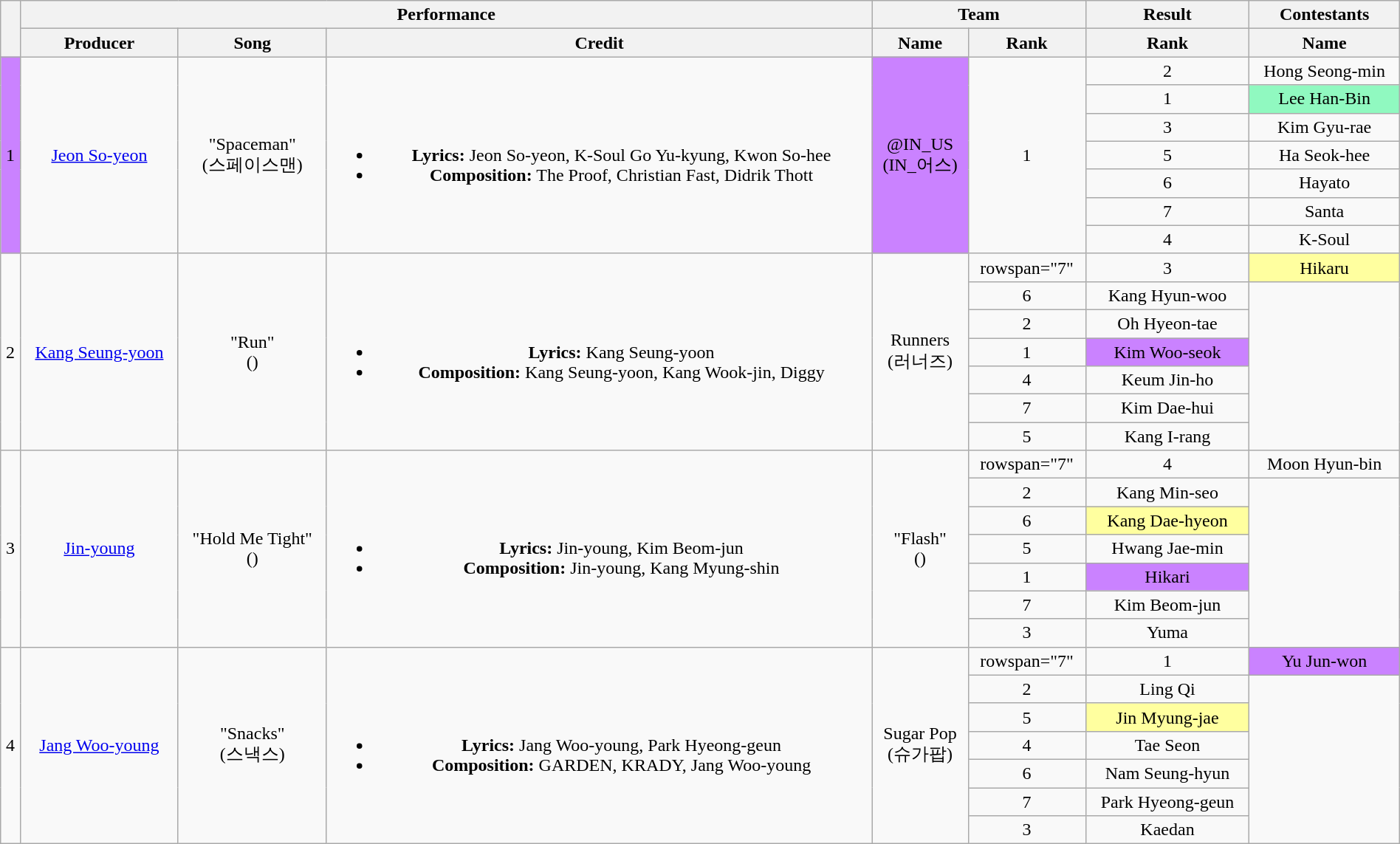<table class="wikitable collapsible" style="width: 100%; text-align:center">
<tr>
<th rowspan="2"></th>
<th colspan="3">Performance</th>
<th colspan="2">Team</th>
<th>Result</th>
<th>Contestants</th>
</tr>
<tr>
<th>Producer</th>
<th>Song</th>
<th>Credit</th>
<th>Name</th>
<th>Rank</th>
<th>Rank</th>
<th>Name</th>
</tr>
<tr>
<td rowspan="7" style="background:#CA82FF">1</td>
<td rowspan="7"><a href='#'>Jeon So-yeon</a></td>
<td rowspan="7">"Spaceman"<br>(스페이스맨)</td>
<td rowspan="7"><br><ul><li><strong>Lyrics:</strong> Jeon So-yeon, K-Soul Go Yu-kyung, Kwon So-hee</li><li><strong>Composition:</strong> The Proof, Christian Fast, Didrik Thott</li></ul></td>
<td rowspan="7" style="background:#CA82FF">@IN_US<br>(IN_어스)</td>
<td rowspan="7">1</td>
<td>2</td>
<td>Hong Seong-min</td>
</tr>
<tr>
<td>1</td>
<td style="background:#90F9C0">Lee Han-Bin</td>
</tr>
<tr>
<td>3</td>
<td>Kim Gyu-rae</td>
</tr>
<tr>
<td>5</td>
<td>Ha Seok-hee</td>
</tr>
<tr>
<td>6</td>
<td>Hayato</td>
</tr>
<tr>
<td>7</td>
<td>Santa</td>
</tr>
<tr>
<td>4</td>
<td>K-Soul</td>
</tr>
<tr>
<td rowspan="7">2</td>
<td rowspan="7"><a href='#'>Kang Seung-yoon</a></td>
<td rowspan="7">"Run"<br>()</td>
<td rowspan="7"><br><ul><li><strong>Lyrics:</strong> Kang Seung-yoon</li><li><strong>Composition:</strong> Kang Seung-yoon, Kang Wook-jin, Diggy</li></ul></td>
<td rowspan="7">Runners<br>(러너즈)</td>
<td>rowspan="7" </td>
<td>3</td>
<td style="background:#FFFF9F">Hikaru</td>
</tr>
<tr>
<td>6</td>
<td>Kang Hyun-woo</td>
</tr>
<tr>
<td>2</td>
<td>Oh Hyeon-tae</td>
</tr>
<tr>
<td>1</td>
<td style="background:#CA82FF">Kim Woo-seok</td>
</tr>
<tr>
<td>4</td>
<td>Keum Jin-ho</td>
</tr>
<tr>
<td>7</td>
<td>Kim Dae-hui</td>
</tr>
<tr>
<td>5</td>
<td>Kang I-rang</td>
</tr>
<tr>
<td rowspan="7">3</td>
<td rowspan="7"><a href='#'>Jin-young</a></td>
<td rowspan="7">"Hold Me Tight"<br>()</td>
<td rowspan="7"><br><ul><li><strong>Lyrics:</strong> Jin-young, Kim Beom-jun</li><li><strong>Composition:</strong> Jin-young, Kang Myung-shin</li></ul></td>
<td rowspan="7">"Flash"<br>()</td>
<td>rowspan="7" </td>
<td>4</td>
<td>Moon Hyun-bin</td>
</tr>
<tr>
<td>2</td>
<td>Kang Min-seo</td>
</tr>
<tr>
<td>6</td>
<td style="background:#FFFF9F">Kang Dae-hyeon</td>
</tr>
<tr>
<td>5</td>
<td>Hwang Jae-min</td>
</tr>
<tr>
<td>1</td>
<td style="background:#CA82FF">Hikari</td>
</tr>
<tr>
<td>7</td>
<td>Kim Beom-jun</td>
</tr>
<tr>
<td>3</td>
<td>Yuma</td>
</tr>
<tr>
<td rowspan="7">4</td>
<td rowspan="7"><a href='#'>Jang Woo-young</a></td>
<td rowspan="7">"Snacks"<br>(스낵스)</td>
<td rowspan="7"><br><ul><li><strong>Lyrics:</strong> Jang Woo-young, Park Hyeong-geun</li><li><strong>Composition:</strong> GARDEN, KRADY, Jang Woo-young</li></ul></td>
<td rowspan="7">Sugar Pop<br>(슈가팝)</td>
<td>rowspan="7" </td>
<td>1</td>
<td style="background:#CA82FF">Yu Jun-won</td>
</tr>
<tr>
<td>2</td>
<td>Ling Qi</td>
</tr>
<tr>
<td>5</td>
<td style="background:#FFFF9F">Jin Myung-jae</td>
</tr>
<tr>
<td>4</td>
<td>Tae Seon</td>
</tr>
<tr>
<td>6</td>
<td>Nam Seung-hyun</td>
</tr>
<tr>
<td>7</td>
<td>Park Hyeong-geun</td>
</tr>
<tr>
<td>3</td>
<td>Kaedan</td>
</tr>
</table>
